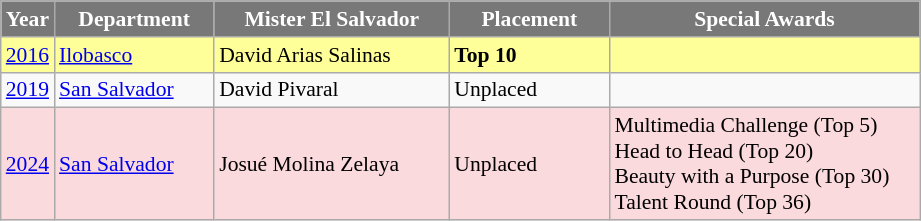<table class="wikitable sortable" style="font-size: 90%">
<tr>
<th width="20" style="background-color:#787878;color:#FFFFFF;">Year</th>
<th width="100" style="background-color:#787878;color:#FFFFFF;">Department</th>
<th width="150" style="background-color:#787878;color:#FFFFFF;">Mister El Salvador</th>
<th width="100" style="background-color:#787878;color:#FFFFFF;">Placement</th>
<th width="200" style="background-color:#787878;color:#FFFFFF;">Special Awards</th>
</tr>
<tr style="background-color:#FFFF99;">
<td><a href='#'>2016</a></td>
<td><a href='#'>Ilobasco</a></td>
<td>David Arias Salinas</td>
<td><strong>Top 10</strong></td>
<td></td>
</tr>
<tr>
<td><a href='#'>2019</a></td>
<td><a href='#'>San Salvador</a></td>
<td>David Pivaral</td>
<td>Unplaced</td>
<td></td>
</tr>
<tr style="background-color:#FADADD">
<td><a href='#'>2024</a></td>
<td><a href='#'>San Salvador</a></td>
<td>Josué Molina Zelaya</td>
<td>Unplaced</td>
<td>Multimedia Challenge (Top 5)<br>Head to Head (Top 20)<br>Beauty with a Purpose (Top 30)<br>Talent Round (Top 36)</td>
</tr>
</table>
